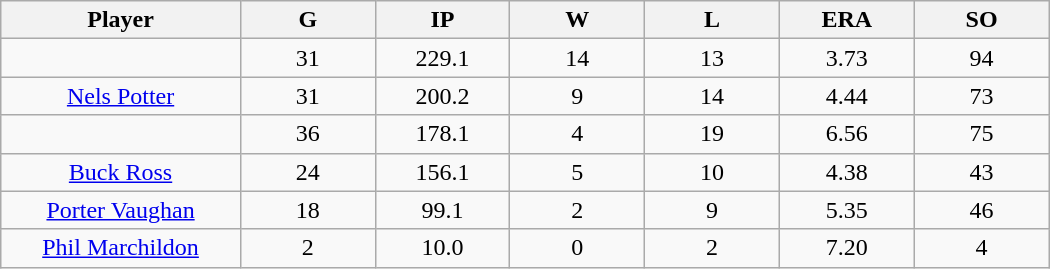<table class="wikitable sortable">
<tr>
<th bgcolor="#DDDDFF" width="16%">Player</th>
<th bgcolor="#DDDDFF" width="9%">G</th>
<th bgcolor="#DDDDFF" width="9%">IP</th>
<th bgcolor="#DDDDFF" width="9%">W</th>
<th bgcolor="#DDDDFF" width="9%">L</th>
<th bgcolor="#DDDDFF" width="9%">ERA</th>
<th bgcolor="#DDDDFF" width="9%">SO</th>
</tr>
<tr align="center">
<td></td>
<td>31</td>
<td>229.1</td>
<td>14</td>
<td>13</td>
<td>3.73</td>
<td>94</td>
</tr>
<tr align="center">
<td><a href='#'>Nels Potter</a></td>
<td>31</td>
<td>200.2</td>
<td>9</td>
<td>14</td>
<td>4.44</td>
<td>73</td>
</tr>
<tr align=center>
<td></td>
<td>36</td>
<td>178.1</td>
<td>4</td>
<td>19</td>
<td>6.56</td>
<td>75</td>
</tr>
<tr align="center">
<td><a href='#'>Buck Ross</a></td>
<td>24</td>
<td>156.1</td>
<td>5</td>
<td>10</td>
<td>4.38</td>
<td>43</td>
</tr>
<tr align=center>
<td><a href='#'>Porter Vaughan</a></td>
<td>18</td>
<td>99.1</td>
<td>2</td>
<td>9</td>
<td>5.35</td>
<td>46</td>
</tr>
<tr align=center>
<td><a href='#'>Phil Marchildon</a></td>
<td>2</td>
<td>10.0</td>
<td>0</td>
<td>2</td>
<td>7.20</td>
<td>4</td>
</tr>
</table>
